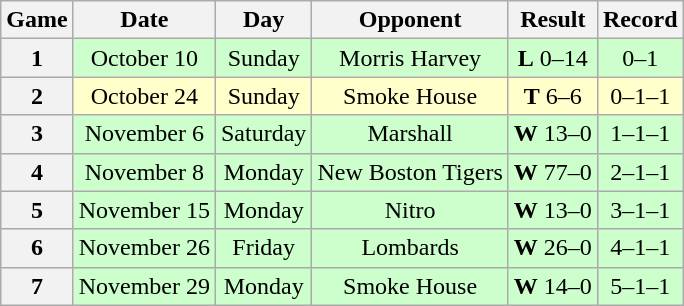<table class="wikitable" style="text-align:center">
<tr>
<th>Game</th>
<th>Date</th>
<th>Day</th>
<th>Opponent</th>
<th>Result</th>
<th>Record</th>
</tr>
<tr style="background:#cfc;">
<th scope="row">1</th>
<td>October 10</td>
<td>Sunday</td>
<td>Morris Harvey</td>
<td><strong>L</strong> 0–14</td>
<td>0–1</td>
</tr>
<tr style="background:#ffc;">
<th scope="row">2</th>
<td>October 24</td>
<td>Sunday</td>
<td>Smoke House</td>
<td><strong>T</strong> 6–6</td>
<td>0–1–1</td>
</tr>
<tr style="background:#cfc;">
<th scope="row">3</th>
<td>November 6</td>
<td>Saturday</td>
<td>Marshall</td>
<td><strong>W</strong> 13–0</td>
<td>1–1–1</td>
</tr>
<tr style="background:#cfc;">
<th scope="row">4</th>
<td>November 8</td>
<td>Monday</td>
<td>New Boston Tigers</td>
<td><strong>W</strong> 77–0</td>
<td>2–1–1</td>
</tr>
<tr style="background:#cfc;">
<th scope="row">5</th>
<td>November 15</td>
<td>Monday</td>
<td>Nitro</td>
<td><strong>W</strong> 13–0</td>
<td>3–1–1</td>
</tr>
<tr style="background:#cfc;">
<th scope="row">6</th>
<td>November 26</td>
<td>Friday</td>
<td>Lombards</td>
<td><strong>W</strong> 26–0</td>
<td>4–1–1</td>
</tr>
<tr style="background:#cfc;">
<th scope="row">7</th>
<td>November 29</td>
<td>Monday</td>
<td>Smoke House</td>
<td><strong>W</strong> 14–0</td>
<td>5–1–1</td>
</tr>
</table>
